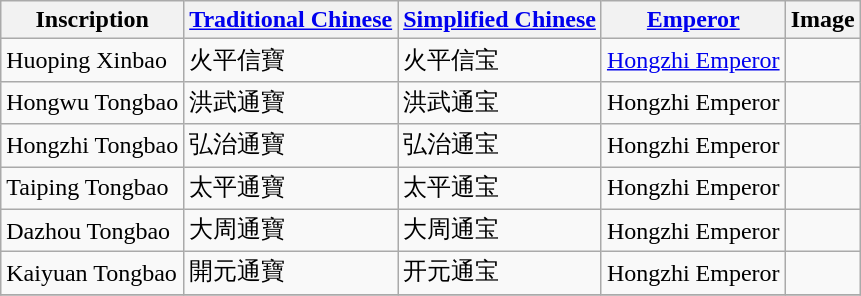<table class="wikitable">
<tr>
<th>Inscription</th>
<th><a href='#'>Traditional Chinese</a></th>
<th><a href='#'>Simplified Chinese</a></th>
<th><a href='#'>Emperor</a></th>
<th>Image</th>
</tr>
<tr>
<td>Huoping Xinbao</td>
<td>火平信寶</td>
<td>火平信宝</td>
<td><a href='#'>Hongzhi Emperor</a></td>
<td></td>
</tr>
<tr>
<td>Hongwu Tongbao</td>
<td>洪武通寶</td>
<td>洪武通宝</td>
<td>Hongzhi Emperor</td>
<td></td>
</tr>
<tr>
<td>Hongzhi Tongbao</td>
<td>弘治通寶</td>
<td>弘治通宝</td>
<td>Hongzhi Emperor</td>
<td></td>
</tr>
<tr>
<td>Taiping Tongbao</td>
<td>太平通寶</td>
<td>太平通宝</td>
<td>Hongzhi Emperor</td>
<td></td>
</tr>
<tr>
<td>Dazhou Tongbao</td>
<td>大周通寶</td>
<td>大周通宝</td>
<td>Hongzhi Emperor</td>
<td></td>
</tr>
<tr>
<td>Kaiyuan Tongbao</td>
<td>開元通寶</td>
<td>开元通宝</td>
<td>Hongzhi Emperor</td>
<td></td>
</tr>
<tr>
</tr>
</table>
